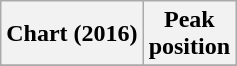<table class="wikitable plainrowheaders" style="text-align:center">
<tr>
<th scope="col">Chart (2016)</th>
<th scope="col">Peak<br> position</th>
</tr>
<tr>
</tr>
</table>
